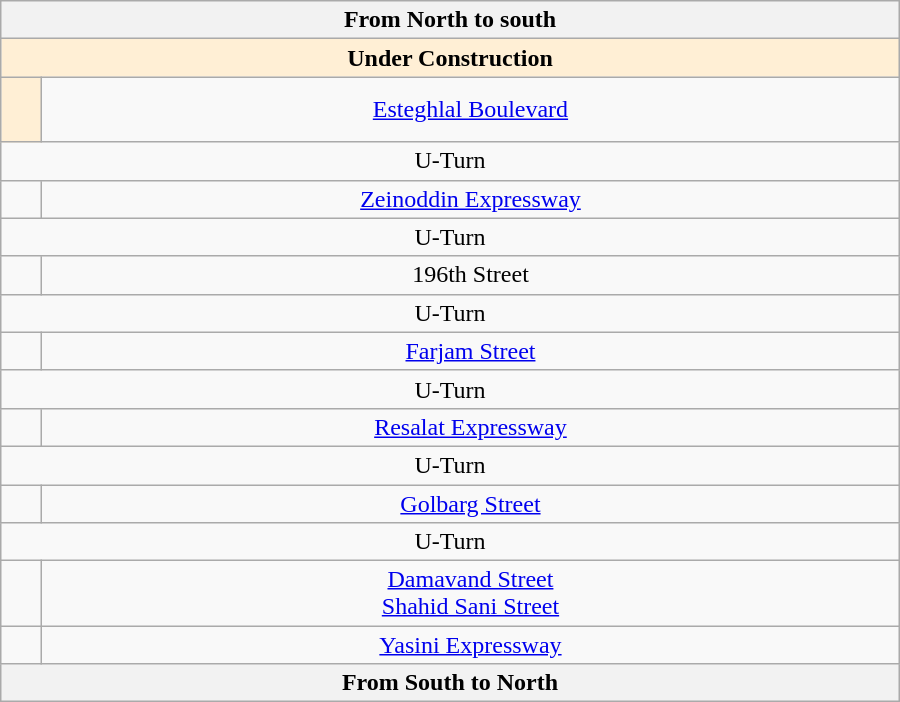<table class="wikitable" style="text-align:center" width="600px">
<tr>
<th text-align="center" colspan="3"> From North to south </th>
</tr>
<tr>
<td text-align="center" colspan="3" bgcolor="#FFEFD5"> <strong>Under Construction</strong> </td>
</tr>
<tr>
<td align="center" bgcolor="#FFEFD5"><br><br></td>
<td> <a href='#'>Esteghlal Boulevard</a></td>
</tr>
<tr>
<td text-align="center" colspan="3"> U-Turn</td>
</tr>
<tr>
<td></td>
<td> <a href='#'>Zeinoddin Expressway</a></td>
</tr>
<tr>
<td text-align="center" colspan="3"> U-Turn</td>
</tr>
<tr>
<td></td>
<td> 196th Street</td>
</tr>
<tr>
<td text-align="center" colspan="3"> U-Turn</td>
</tr>
<tr>
<td></td>
<td> <a href='#'>Farjam Street</a></td>
</tr>
<tr>
<td text-align="center" colspan="3"> U-Turn</td>
</tr>
<tr>
<td></td>
<td> <a href='#'>Resalat Expressway</a></td>
</tr>
<tr>
<td text-align="center" colspan="3"> U-Turn</td>
</tr>
<tr>
<td></td>
<td> <a href='#'>Golbarg Street</a></td>
</tr>
<tr>
<td text-align="center" colspan="3"> U-Turn</td>
</tr>
<tr>
<td></td>
<td><a href='#'>Damavand Street</a><br> <a href='#'>Shahid Sani Street</a></td>
</tr>
<tr>
<td></td>
<td> <a href='#'>Yasini Expressway</a></td>
</tr>
<tr>
<th text-align="center" colspan="3"> From South to North </th>
</tr>
</table>
